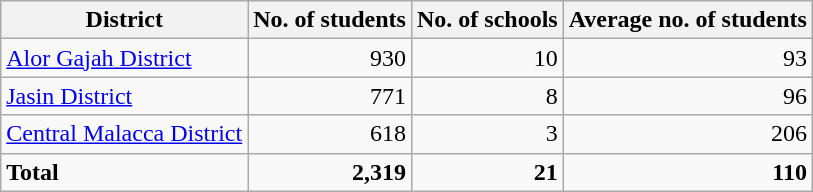<table class="wikitable sortable">
<tr>
<th>District</th>
<th>No. of students</th>
<th>No. of schools</th>
<th>Average no. of students</th>
</tr>
<tr>
<td><a href='#'>Alor Gajah District</a></td>
<td style="text-align:right;">930</td>
<td style="text-align:right;">10</td>
<td style="text-align:right;">93</td>
</tr>
<tr>
<td><a href='#'>Jasin District</a></td>
<td style="text-align:right;">771</td>
<td style="text-align:right;">8</td>
<td style="text-align:right;">96</td>
</tr>
<tr>
<td><a href='#'>Central Malacca District</a></td>
<td style="text-align:right;">618</td>
<td style="text-align:right;">3</td>
<td style="text-align:right;">206</td>
</tr>
<tr>
<td><strong>Total</strong></td>
<td style="text-align:right;"><strong>2,319</strong></td>
<td style="text-align:right;"><strong>21</strong></td>
<td style="text-align:right;"><strong>110</strong></td>
</tr>
</table>
